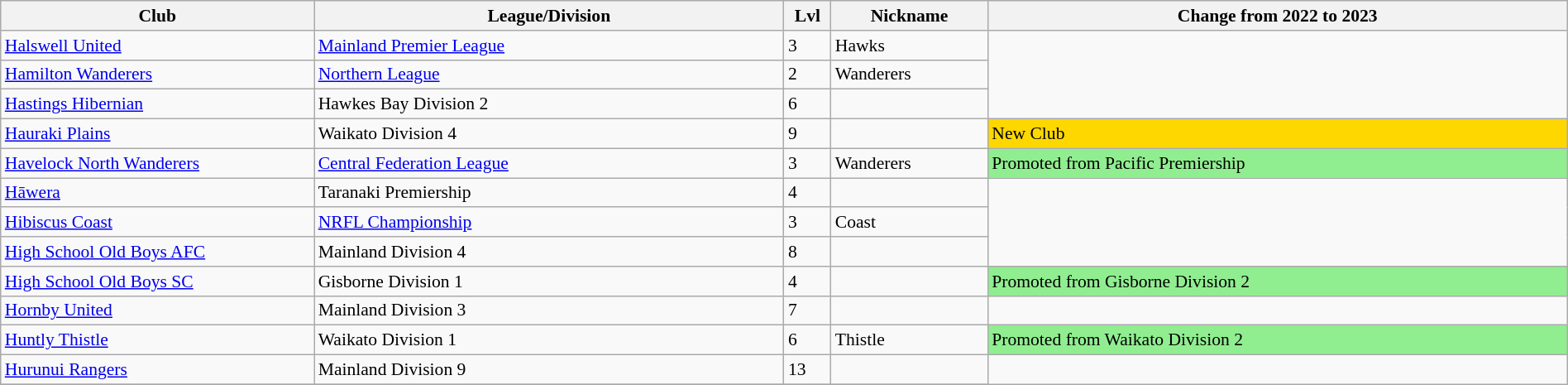<table class="wikitable sortable" width=100% style="font-size:90%">
<tr>
<th width=20%>Club</th>
<th width=30%>League/Division</th>
<th width=3%>Lvl</th>
<th width=10%>Nickname</th>
<th width=37%>Change from 2022 to 2023</th>
</tr>
<tr>
<td><a href='#'>Halswell United</a></td>
<td><a href='#'>Mainland Premier League</a></td>
<td>3</td>
<td>Hawks</td>
</tr>
<tr>
<td><a href='#'>Hamilton Wanderers</a></td>
<td><a href='#'>Northern League</a></td>
<td>2</td>
<td>Wanderers</td>
</tr>
<tr>
<td><a href='#'>Hastings Hibernian</a></td>
<td>Hawkes Bay Division 2</td>
<td>6</td>
<td></td>
</tr>
<tr>
<td><a href='#'>Hauraki Plains</a></td>
<td>Waikato Division 4</td>
<td>9</td>
<td></td>
<td style="background:gold">New Club</td>
</tr>
<tr>
<td><a href='#'>Havelock North Wanderers</a></td>
<td><a href='#'>Central Federation League</a></td>
<td>3</td>
<td>Wanderers</td>
<td style="background:lightgreen">Promoted from Pacific Premiership</td>
</tr>
<tr>
<td><a href='#'>Hāwera</a></td>
<td>Taranaki Premiership</td>
<td>4</td>
<td></td>
</tr>
<tr>
<td><a href='#'>Hibiscus Coast</a></td>
<td><a href='#'>NRFL Championship</a></td>
<td>3</td>
<td>Coast</td>
</tr>
<tr>
<td><a href='#'>High School Old Boys AFC</a></td>
<td>Mainland Division 4</td>
<td>8</td>
<td></td>
</tr>
<tr>
<td><a href='#'>High School Old Boys SC</a></td>
<td>Gisborne Division 1</td>
<td>4</td>
<td></td>
<td style="background:lightgreen">Promoted from Gisborne Division 2</td>
</tr>
<tr>
<td><a href='#'>Hornby United</a></td>
<td>Mainland Division 3</td>
<td>7</td>
<td></td>
</tr>
<tr>
<td><a href='#'>Huntly Thistle</a></td>
<td>Waikato Division 1</td>
<td>6</td>
<td>Thistle</td>
<td style="background:lightgreen">Promoted from Waikato Division 2</td>
</tr>
<tr>
<td><a href='#'>Hurunui Rangers</a></td>
<td>Mainland Division 9</td>
<td>13</td>
<td></td>
</tr>
<tr>
</tr>
</table>
